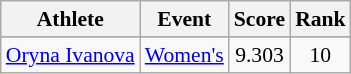<table class=wikitable style="font-size:90%">
<tr>
<th>Athlete</th>
<th>Event</th>
<th>Score</th>
<th>Rank</th>
</tr>
<tr style="font-size:95%">
</tr>
<tr align=center>
<td align=left><a href='#'>Oryna Ivanova</a></td>
<td align=left><a href='#'>Women's</a></td>
<td>9.303</td>
<td>10</td>
</tr>
</table>
